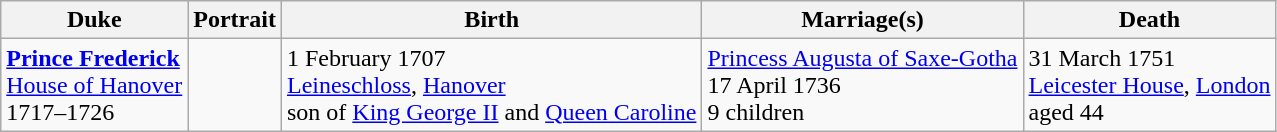<table class="wikitable">
<tr>
<th>Duke</th>
<th>Portrait</th>
<th>Birth</th>
<th>Marriage(s)</th>
<th>Death</th>
</tr>
<tr>
<td><strong><a href='#'>Prince Frederick</a></strong><br><a href='#'>House of Hanover</a><br>1717–1726</td>
<td></td>
<td>1 February 1707<br><a href='#'>Leineschloss</a>, <a href='#'>Hanover</a><br>son of <a href='#'>King George II</a> and <a href='#'>Queen Caroline</a></td>
<td><a href='#'>Princess Augusta of Saxe-Gotha</a><br>17 April 1736<br>9 children</td>
<td>31 March 1751<br><a href='#'>Leicester House</a>, <a href='#'>London</a><br>aged 44</td>
</tr>
</table>
